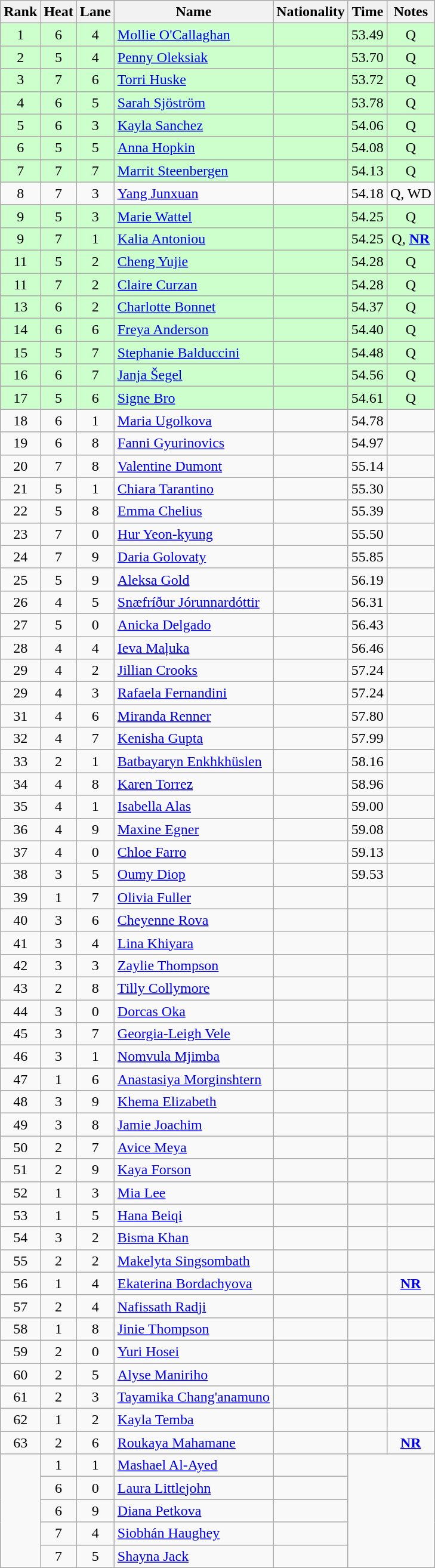<table class="wikitable sortable" style="text-align:center">
<tr>
<th>Rank</th>
<th>Heat</th>
<th>Lane</th>
<th>Name</th>
<th>Nationality</th>
<th>Time</th>
<th>Notes</th>
</tr>
<tr bgcolor=ccffcc>
<td>1</td>
<td>6</td>
<td>4</td>
<td align=left><a href='#'>Mollie O'Callaghan</a></td>
<td align=left></td>
<td>53.49</td>
<td>Q</td>
</tr>
<tr bgcolor=ccffcc>
<td>2</td>
<td>5</td>
<td>4</td>
<td align=left><a href='#'>Penny Oleksiak</a></td>
<td align=left></td>
<td>53.70</td>
<td>Q</td>
</tr>
<tr bgcolor=ccffcc>
<td>3</td>
<td>7</td>
<td>6</td>
<td align=left><a href='#'>Torri Huske</a></td>
<td align=left></td>
<td>53.72</td>
<td>Q</td>
</tr>
<tr bgcolor=ccffcc>
<td>4</td>
<td>6</td>
<td>5</td>
<td align=left><a href='#'>Sarah Sjöström</a></td>
<td align=left></td>
<td>53.78</td>
<td>Q</td>
</tr>
<tr bgcolor=ccffcc>
<td>5</td>
<td>6</td>
<td>3</td>
<td align=left><a href='#'>Kayla Sanchez</a></td>
<td align=left></td>
<td>54.06</td>
<td>Q</td>
</tr>
<tr bgcolor=ccffcc>
<td>6</td>
<td>5</td>
<td>5</td>
<td align=left><a href='#'>Anna Hopkin</a></td>
<td align=left></td>
<td>54.08</td>
<td>Q</td>
</tr>
<tr bgcolor=ccffcc>
<td>7</td>
<td>7</td>
<td>7</td>
<td align=left><a href='#'>Marrit Steenbergen</a></td>
<td align=left></td>
<td>54.13</td>
<td>Q</td>
</tr>
<tr>
<td>8</td>
<td>7</td>
<td>3</td>
<td align=left><a href='#'>Yang Junxuan</a></td>
<td align=left></td>
<td>54.18</td>
<td>Q, WD</td>
</tr>
<tr bgcolor="ccffcc">
<td>9</td>
<td>5</td>
<td>3</td>
<td align=left><a href='#'>Marie Wattel</a></td>
<td align=left></td>
<td>54.25</td>
<td>Q</td>
</tr>
<tr bgcolor="ccffcc">
<td>9</td>
<td>7</td>
<td>1</td>
<td align=left><a href='#'>Kalia Antoniou</a></td>
<td align=left></td>
<td>54.25</td>
<td>Q, <strong><a href='#'>NR</a></strong></td>
</tr>
<tr bgcolor=ccffcc>
<td>11</td>
<td>5</td>
<td>2</td>
<td align=left><a href='#'>Cheng Yujie</a></td>
<td align=left></td>
<td>54.28</td>
<td>Q</td>
</tr>
<tr bgcolor=ccffcc>
<td>11</td>
<td>7</td>
<td>2</td>
<td align=left><a href='#'>Claire Curzan</a></td>
<td align=left></td>
<td>54.28</td>
<td>Q</td>
</tr>
<tr bgcolor=ccffcc>
<td>13</td>
<td>6</td>
<td>2</td>
<td align=left><a href='#'>Charlotte Bonnet</a></td>
<td align=left></td>
<td>54.37</td>
<td>Q</td>
</tr>
<tr bgcolor=ccffcc>
<td>14</td>
<td>6</td>
<td>6</td>
<td align=left><a href='#'>Freya Anderson</a></td>
<td align=left></td>
<td>54.40</td>
<td>Q</td>
</tr>
<tr bgcolor=ccffcc>
<td>15</td>
<td>5</td>
<td>7</td>
<td align=left><a href='#'>Stephanie Balduccini</a></td>
<td align=left></td>
<td>54.48</td>
<td>Q</td>
</tr>
<tr bgcolor=ccffcc>
<td>16</td>
<td>6</td>
<td>7</td>
<td align=left><a href='#'>Janja Šegel</a></td>
<td align=left></td>
<td>54.56</td>
<td>Q</td>
</tr>
<tr bgcolor=ccffcc>
<td>17</td>
<td>5</td>
<td>6</td>
<td align=left><a href='#'>Signe Bro</a></td>
<td align=left></td>
<td>54.61</td>
<td>Q</td>
</tr>
<tr>
<td>18</td>
<td>6</td>
<td>1</td>
<td align=left><a href='#'>Maria Ugolkova</a></td>
<td align=left></td>
<td>54.78</td>
<td></td>
</tr>
<tr>
<td>19</td>
<td>6</td>
<td>8</td>
<td align=left><a href='#'>Fanni Gyurinovics</a></td>
<td align=left></td>
<td>54.97</td>
<td></td>
</tr>
<tr>
<td>20</td>
<td>7</td>
<td>8</td>
<td align=left><a href='#'>Valentine Dumont</a></td>
<td align=left></td>
<td>55.14</td>
<td></td>
</tr>
<tr>
<td>21</td>
<td>5</td>
<td>1</td>
<td align=left><a href='#'>Chiara Tarantino</a></td>
<td align=left></td>
<td>55.30</td>
<td></td>
</tr>
<tr>
<td>22</td>
<td>5</td>
<td>8</td>
<td align=left><a href='#'>Emma Chelius</a></td>
<td align=left></td>
<td>55.39</td>
<td></td>
</tr>
<tr>
<td>23</td>
<td>7</td>
<td>0</td>
<td align=left><a href='#'>Hur Yeon-kyung</a></td>
<td align=left></td>
<td>55.50</td>
<td></td>
</tr>
<tr>
<td>24</td>
<td>7</td>
<td>9</td>
<td align=left><a href='#'>Daria Golovaty</a></td>
<td align=left></td>
<td>55.85</td>
<td></td>
</tr>
<tr>
<td>25</td>
<td>5</td>
<td>9</td>
<td align=left><a href='#'>Aleksa Gold</a></td>
<td align=left></td>
<td>56.19</td>
<td></td>
</tr>
<tr>
<td>26</td>
<td>4</td>
<td>5</td>
<td align=left><a href='#'>Snæfríður Jórunnardóttir</a></td>
<td align=left></td>
<td>56.31</td>
<td></td>
</tr>
<tr>
<td>27</td>
<td>5</td>
<td>0</td>
<td align=left><a href='#'>Anicka Delgado</a></td>
<td align=left></td>
<td>56.43</td>
<td></td>
</tr>
<tr>
<td>28</td>
<td>4</td>
<td>4</td>
<td align=left><a href='#'>Ieva Maļuka</a></td>
<td align=left></td>
<td>56.46</td>
<td></td>
</tr>
<tr>
<td>29</td>
<td>4</td>
<td>2</td>
<td align=left><a href='#'>Jillian Crooks</a></td>
<td align=left></td>
<td>57.24</td>
<td></td>
</tr>
<tr>
<td>29</td>
<td>4</td>
<td>3</td>
<td align=left><a href='#'>Rafaela Fernandini</a></td>
<td align=left></td>
<td>57.24</td>
<td></td>
</tr>
<tr>
<td>31</td>
<td>4</td>
<td>6</td>
<td align=left><a href='#'>Miranda Renner</a></td>
<td align=left></td>
<td>57.80</td>
<td></td>
</tr>
<tr>
<td>32</td>
<td>4</td>
<td>7</td>
<td align=left><a href='#'>Kenisha Gupta</a></td>
<td align=left></td>
<td>57.99</td>
<td></td>
</tr>
<tr>
<td>33</td>
<td>2</td>
<td>1</td>
<td align=left><a href='#'>Batbayaryn Enkhkhüslen</a></td>
<td align=left></td>
<td>58.16</td>
<td></td>
</tr>
<tr>
<td>34</td>
<td>4</td>
<td>8</td>
<td align=left><a href='#'>Karen Torrez</a></td>
<td align=left></td>
<td>58.96</td>
<td></td>
</tr>
<tr>
<td>35</td>
<td>4</td>
<td>1</td>
<td align=left><a href='#'>Isabella Alas</a></td>
<td align=left></td>
<td>59.00</td>
<td></td>
</tr>
<tr>
<td>36</td>
<td>4</td>
<td>9</td>
<td align=left><a href='#'>Maxine Egner</a></td>
<td align=left></td>
<td>59.08</td>
<td></td>
</tr>
<tr>
<td>37</td>
<td>4</td>
<td>0</td>
<td align=left><a href='#'>Chloe Farro</a></td>
<td align=left></td>
<td>59.13</td>
<td></td>
</tr>
<tr>
<td>38</td>
<td>3</td>
<td>5</td>
<td align=left><a href='#'>Oumy Diop</a></td>
<td align=left></td>
<td>59.53</td>
<td></td>
</tr>
<tr>
<td>39</td>
<td>1</td>
<td>7</td>
<td align=left><a href='#'>Olivia Fuller</a></td>
<td align=left></td>
<td></td>
<td></td>
</tr>
<tr>
<td>40</td>
<td>3</td>
<td>6</td>
<td align=left><a href='#'>Cheyenne Rova</a></td>
<td align=left></td>
<td></td>
<td></td>
</tr>
<tr>
<td>41</td>
<td>3</td>
<td>4</td>
<td align=left><a href='#'>Lina Khiyara</a></td>
<td align=left></td>
<td></td>
<td></td>
</tr>
<tr>
<td>42</td>
<td>3</td>
<td>3</td>
<td align=left><a href='#'>Zaylie Thompson</a></td>
<td align=left></td>
<td></td>
<td></td>
</tr>
<tr>
<td>43</td>
<td>2</td>
<td>8</td>
<td align=left><a href='#'>Tilly Collymore</a></td>
<td align=left></td>
<td></td>
<td></td>
</tr>
<tr>
<td>44</td>
<td>3</td>
<td>0</td>
<td align=left><a href='#'>Dorcas Oka</a></td>
<td align=left></td>
<td></td>
<td></td>
</tr>
<tr>
<td>45</td>
<td>3</td>
<td>7</td>
<td align=left><a href='#'>Georgia-Leigh Vele</a></td>
<td align=left></td>
<td></td>
<td></td>
</tr>
<tr>
<td>46</td>
<td>3</td>
<td>1</td>
<td align=left><a href='#'>Nomvula Mjimba</a></td>
<td align=left></td>
<td></td>
<td></td>
</tr>
<tr>
<td>47</td>
<td>1</td>
<td>6</td>
<td align=left><a href='#'>Anastasiya Morginshtern</a></td>
<td align=left></td>
<td></td>
<td></td>
</tr>
<tr>
<td>48</td>
<td>3</td>
<td>9</td>
<td align=left><a href='#'>Khema Elizabeth</a></td>
<td align=left></td>
<td></td>
<td></td>
</tr>
<tr>
<td>49</td>
<td>3</td>
<td>8</td>
<td align=left><a href='#'>Jamie Joachim</a></td>
<td align=left></td>
<td></td>
<td></td>
</tr>
<tr>
<td>50</td>
<td>2</td>
<td>7</td>
<td align=left><a href='#'>Avice Meya</a></td>
<td align=left></td>
<td></td>
<td></td>
</tr>
<tr>
<td>51</td>
<td>2</td>
<td>9</td>
<td align=left><a href='#'>Kaya Forson</a></td>
<td align=left></td>
<td></td>
<td></td>
</tr>
<tr>
<td>52</td>
<td>1</td>
<td>3</td>
<td align=left><a href='#'>Mia Lee</a></td>
<td align=left></td>
<td></td>
<td></td>
</tr>
<tr>
<td>53</td>
<td>1</td>
<td>5</td>
<td align=left><a href='#'>Hana Beiqi</a></td>
<td align=left></td>
<td></td>
<td></td>
</tr>
<tr>
<td>54</td>
<td>3</td>
<td>2</td>
<td align=left><a href='#'>Bisma Khan</a></td>
<td align=left></td>
<td></td>
<td></td>
</tr>
<tr>
<td>55</td>
<td>2</td>
<td>2</td>
<td align=left><a href='#'>Makelyta Singsombath</a></td>
<td align=left></td>
<td></td>
<td></td>
</tr>
<tr>
<td>56</td>
<td>1</td>
<td>4</td>
<td align=left><a href='#'>Ekaterina Bordachyova</a></td>
<td align=left></td>
<td></td>
<td><strong><a href='#'>NR</a></strong></td>
</tr>
<tr>
<td>57</td>
<td>2</td>
<td>4</td>
<td align=left><a href='#'>Nafissath Radji</a></td>
<td align=left></td>
<td></td>
<td></td>
</tr>
<tr>
<td>58</td>
<td>1</td>
<td>8</td>
<td align=left><a href='#'>Jinie Thompson</a></td>
<td align=left></td>
<td></td>
<td></td>
</tr>
<tr>
<td>59</td>
<td>2</td>
<td>0</td>
<td align=left><a href='#'>Yuri Hosei</a></td>
<td align=left></td>
<td></td>
<td></td>
</tr>
<tr>
<td>60</td>
<td>2</td>
<td>5</td>
<td align=left><a href='#'>Alyse Maniriho</a></td>
<td align=left></td>
<td></td>
<td></td>
</tr>
<tr>
<td>61</td>
<td>2</td>
<td>3</td>
<td align=left><a href='#'>Tayamika Chang'anamuno</a></td>
<td align=left></td>
<td></td>
<td></td>
</tr>
<tr>
<td>62</td>
<td>1</td>
<td>2</td>
<td align=left><a href='#'>Kayla Temba</a></td>
<td align=left></td>
<td></td>
<td></td>
</tr>
<tr>
<td>63</td>
<td>2</td>
<td>6</td>
<td align=left><a href='#'>Roukaya Mahamane</a></td>
<td align=left></td>
<td></td>
<td><strong><a href='#'>NR</a></strong></td>
</tr>
<tr>
<td rowspan=5></td>
<td>1</td>
<td>1</td>
<td align=left><a href='#'>Mashael Al-Ayed</a></td>
<td align=left></td>
<td colspan=2 rowspan=5></td>
</tr>
<tr>
<td>6</td>
<td>0</td>
<td align=left><a href='#'>Laura Littlejohn</a></td>
<td align=left></td>
</tr>
<tr>
<td>6</td>
<td>9</td>
<td align=left><a href='#'>Diana Petkova</a></td>
<td align=left></td>
</tr>
<tr>
<td>7</td>
<td>4</td>
<td align=left><a href='#'>Siobhán Haughey</a></td>
<td align=left></td>
</tr>
<tr>
<td>7</td>
<td>5</td>
<td align=left><a href='#'>Shayna Jack</a></td>
<td align=left></td>
</tr>
</table>
